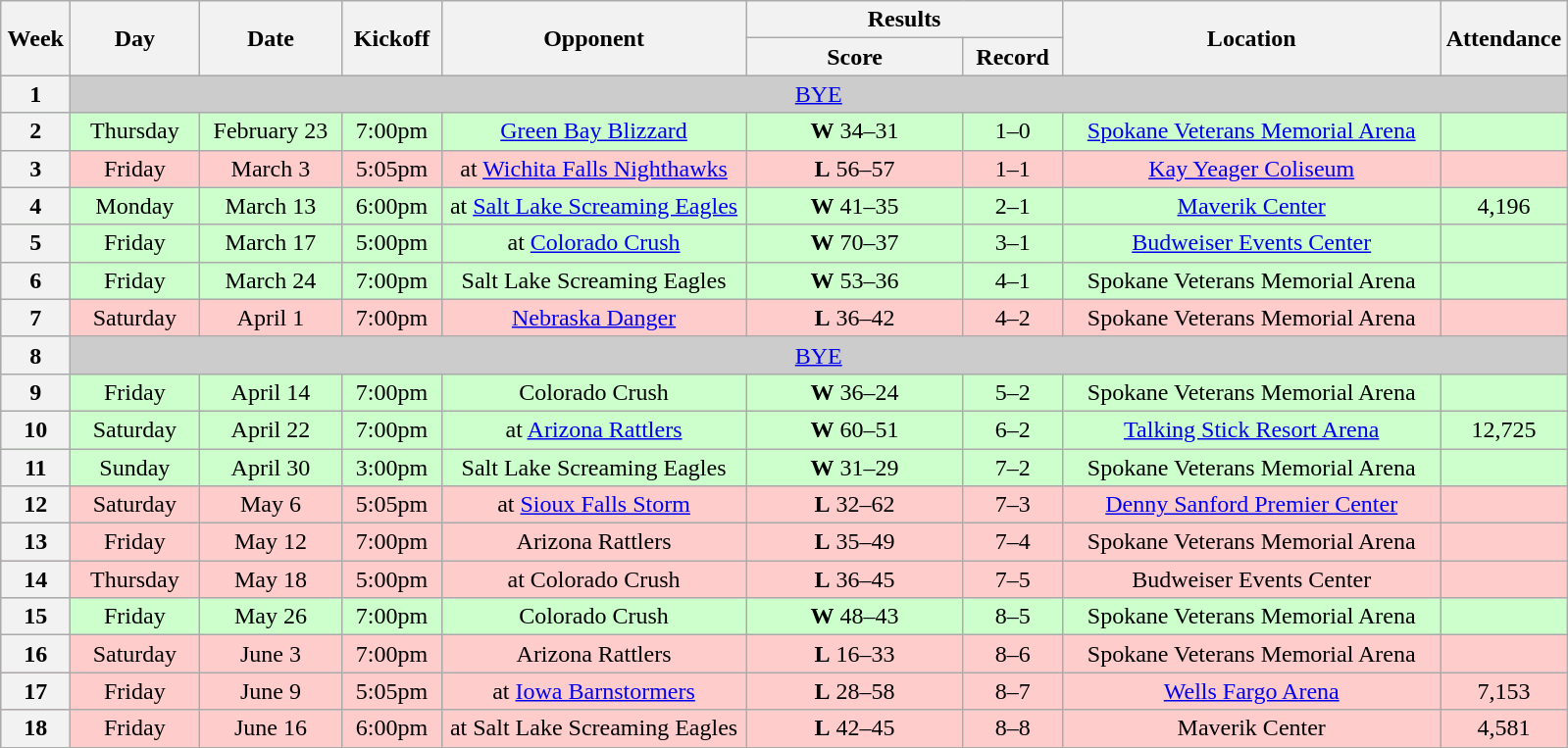<table class="wikitable">
<tr>
<th rowspan="2" width="40">Week</th>
<th rowspan="2" width="80">Day</th>
<th rowspan="2" width="90">Date</th>
<th rowspan="2" width="60">Kickoff</th>
<th rowspan="2" width="200">Opponent</th>
<th colspan="2" width="200">Results</th>
<th rowspan="2" width="250">Location</th>
<th rowspan="2" width="60">Attendance</th>
</tr>
<tr>
<th width="140">Score</th>
<th width="60">Record</th>
</tr>
<tr align="center" bgcolor="#CCCCCC">
<th>1</th>
<td colSpan=8><a href='#'>BYE</a></td>
</tr>
<tr align="center" bgcolor="#CCFFCC">
<th>2</th>
<td>Thursday</td>
<td>February 23</td>
<td>7:00pm</td>
<td><a href='#'>Green Bay Blizzard</a></td>
<td><strong>W</strong> 34–31</td>
<td>1–0</td>
<td><a href='#'>Spokane Veterans Memorial Arena</a></td>
<td></td>
</tr>
<tr align="center" bgcolor="#FFCCCC">
<th>3</th>
<td>Friday</td>
<td>March 3</td>
<td>5:05pm</td>
<td>at <a href='#'>Wichita Falls Nighthawks</a></td>
<td><strong>L</strong> 56–57 </td>
<td>1–1</td>
<td><a href='#'>Kay Yeager Coliseum</a></td>
<td></td>
</tr>
<tr align="center" bgcolor="#CCFFCC">
<th>4</th>
<td>Monday</td>
<td>March 13</td>
<td>6:00pm</td>
<td>at <a href='#'>Salt Lake Screaming Eagles</a></td>
<td><strong>W</strong> 41–35</td>
<td>2–1</td>
<td><a href='#'>Maverik Center</a></td>
<td>4,196</td>
</tr>
<tr align="center" bgcolor="#CCFFCC">
<th>5</th>
<td>Friday</td>
<td>March 17</td>
<td>5:00pm</td>
<td>at <a href='#'>Colorado Crush</a></td>
<td><strong>W</strong> 70–37</td>
<td>3–1</td>
<td><a href='#'>Budweiser Events Center</a></td>
<td></td>
</tr>
<tr align="center" bgcolor="#CCFFCC">
<th>6</th>
<td>Friday</td>
<td>March 24</td>
<td>7:00pm</td>
<td>Salt Lake Screaming Eagles</td>
<td><strong>W</strong> 53–36</td>
<td>4–1</td>
<td>Spokane Veterans Memorial Arena</td>
<td></td>
</tr>
<tr align="center" bgcolor="#FFCCCC">
<th>7</th>
<td>Saturday</td>
<td>April 1</td>
<td>7:00pm</td>
<td><a href='#'>Nebraska Danger</a></td>
<td><strong>L</strong> 36–42</td>
<td>4–2</td>
<td>Spokane Veterans Memorial Arena</td>
<td></td>
</tr>
<tr align="center" bgcolor="#CCCCCC">
<th>8</th>
<td colSpan=8><a href='#'>BYE</a></td>
</tr>
<tr align="center" bgcolor="#CCFFCC">
<th>9</th>
<td>Friday</td>
<td>April 14</td>
<td>7:00pm</td>
<td>Colorado Crush</td>
<td><strong>W</strong> 36–24</td>
<td>5–2</td>
<td>Spokane Veterans Memorial Arena</td>
<td></td>
</tr>
<tr align="center" bgcolor="#CCFFCC">
<th>10</th>
<td>Saturday</td>
<td>April 22</td>
<td>7:00pm</td>
<td>at <a href='#'>Arizona Rattlers</a></td>
<td><strong>W</strong> 60–51</td>
<td>6–2</td>
<td><a href='#'>Talking Stick Resort Arena</a></td>
<td>12,725</td>
</tr>
<tr align="center" bgcolor="#CCFFCC">
<th>11</th>
<td>Sunday</td>
<td>April 30</td>
<td>3:00pm</td>
<td>Salt Lake Screaming Eagles</td>
<td><strong>W</strong> 31–29</td>
<td>7–2</td>
<td>Spokane Veterans Memorial Arena</td>
<td></td>
</tr>
<tr align="center" bgcolor="#FFCCCC">
<th>12</th>
<td>Saturday</td>
<td>May 6</td>
<td>5:05pm</td>
<td>at <a href='#'>Sioux Falls Storm</a></td>
<td><strong>L</strong> 32–62</td>
<td>7–3</td>
<td><a href='#'>Denny Sanford Premier Center</a></td>
<td></td>
</tr>
<tr align="center" bgcolor="#FFCCCC">
<th>13</th>
<td>Friday</td>
<td>May 12</td>
<td>7:00pm</td>
<td>Arizona Rattlers</td>
<td><strong>L</strong> 35–49</td>
<td>7–4</td>
<td>Spokane Veterans Memorial Arena</td>
<td></td>
</tr>
<tr align="center" bgcolor="#FFCCCC">
<th>14</th>
<td>Thursday</td>
<td>May 18</td>
<td>5:00pm</td>
<td>at Colorado Crush</td>
<td><strong>L</strong> 36–45</td>
<td>7–5</td>
<td>Budweiser Events Center</td>
<td></td>
</tr>
<tr align="center" bgcolor="#CCFFCC">
<th>15</th>
<td>Friday</td>
<td>May 26</td>
<td>7:00pm</td>
<td>Colorado Crush</td>
<td><strong>W</strong> 48–43</td>
<td>8–5</td>
<td>Spokane Veterans Memorial Arena</td>
<td></td>
</tr>
<tr align="center" bgcolor="#FFCCCC">
<th>16</th>
<td>Saturday</td>
<td>June 3</td>
<td>7:00pm</td>
<td>Arizona Rattlers</td>
<td><strong>L</strong> 16–33</td>
<td>8–6</td>
<td>Spokane Veterans Memorial Arena</td>
<td></td>
</tr>
<tr align="center" bgcolor="#FFCCCC">
<th>17</th>
<td>Friday</td>
<td>June 9</td>
<td>5:05pm</td>
<td>at <a href='#'>Iowa Barnstormers</a></td>
<td><strong>L</strong> 28–58</td>
<td>8–7</td>
<td><a href='#'>Wells Fargo Arena</a></td>
<td>7,153</td>
</tr>
<tr align="center" bgcolor="#FFCCCC">
<th>18</th>
<td>Friday</td>
<td>June 16</td>
<td>6:00pm</td>
<td>at Salt Lake Screaming Eagles</td>
<td><strong>L</strong> 42–45</td>
<td>8–8</td>
<td>Maverik Center</td>
<td>4,581</td>
</tr>
</table>
